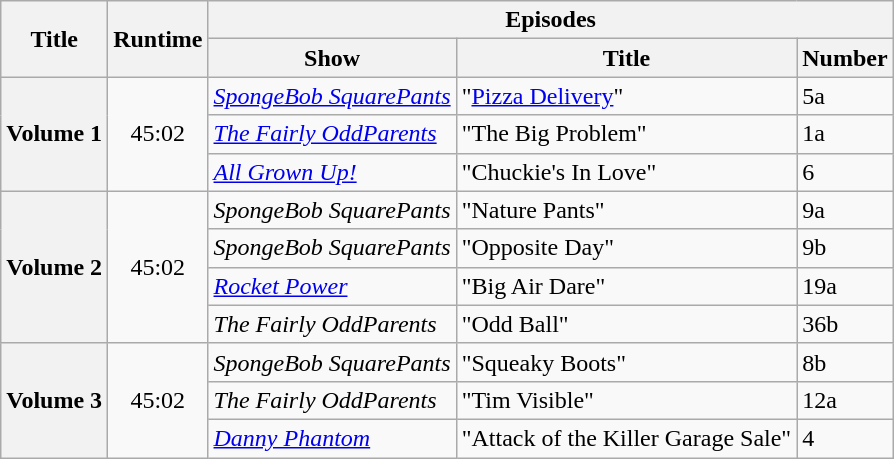<table class="wikitable">
<tr>
<th rowspan="2">Title</th>
<th rowspan="2">Runtime</th>
<th colspan="3">Episodes</th>
</tr>
<tr>
<th>Show</th>
<th>Title</th>
<th>Number</th>
</tr>
<tr>
<th rowspan="3">Volume 1</th>
<td rowspan="3" style="text-align: center;">45:02 </td>
<td><em><a href='#'>SpongeBob SquarePants</a></em></td>
<td>"<a href='#'>Pizza Delivery</a>"</td>
<td>5a</td>
</tr>
<tr>
<td><em><a href='#'>The Fairly OddParents</a></em></td>
<td>"The Big Problem"</td>
<td>1a</td>
</tr>
<tr>
<td><em><a href='#'>All Grown Up!</a></em></td>
<td>"Chuckie's In Love"</td>
<td>6</td>
</tr>
<tr>
<th rowspan="4">Volume 2</th>
<td rowspan="4" style="text-align: center;">45:02 </td>
<td><em>SpongeBob SquarePants</em></td>
<td>"Nature Pants"</td>
<td>9a</td>
</tr>
<tr>
<td><em>SpongeBob SquarePants</em></td>
<td>"Opposite Day"</td>
<td>9b</td>
</tr>
<tr>
<td><em><a href='#'>Rocket Power</a></em></td>
<td>"Big Air Dare"</td>
<td>19a</td>
</tr>
<tr>
<td><em>The Fairly OddParents</em></td>
<td>"Odd Ball"</td>
<td>36b</td>
</tr>
<tr>
<th rowspan="3">Volume 3</th>
<td rowspan="3" style="text-align: center;">45:02 </td>
<td><em>SpongeBob SquarePants</em></td>
<td>"Squeaky Boots"</td>
<td>8b</td>
</tr>
<tr>
<td><em>The Fairly OddParents</em></td>
<td>"Tim Visible"</td>
<td>12a</td>
</tr>
<tr>
<td><em><a href='#'>Danny Phantom</a></em></td>
<td>"Attack of the Killer Garage Sale"</td>
<td>4</td>
</tr>
</table>
